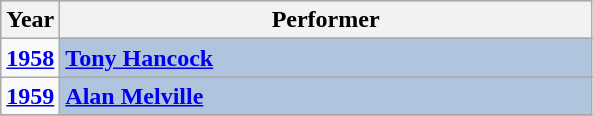<table class="wikitable">
<tr style="background:#bebebe;">
<th style="width:10%;">Year</th>
<th style="wodth:25%;">Performer</th>
</tr>
<tr>
<td rowspan="2" style="text-align:center"><strong><a href='#'>1958</a></strong></td>
</tr>
<tr style="background:#B0C4DE;">
<td><strong><a href='#'>Tony Hancock</a></strong></td>
</tr>
<tr>
<td rowspan="2" style="text-align:center"><strong><a href='#'>1959</a></strong></td>
</tr>
<tr style="background:#B0C4DE;">
<td><strong><a href='#'>Alan Melville</a></strong></td>
</tr>
<tr>
</tr>
</table>
